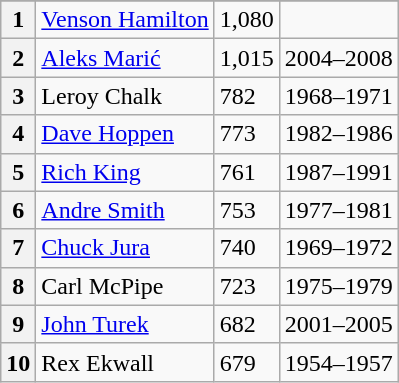<table class="wikitable">
<tr>
</tr>
<tr>
<th>1</th>
<td><a href='#'>Venson Hamilton</a></td>
<td>1,080</td>
<td></td>
</tr>
<tr>
<th>2</th>
<td><a href='#'>Aleks Marić</a></td>
<td>1,015</td>
<td>2004–2008</td>
</tr>
<tr>
<th>3</th>
<td>Leroy Chalk</td>
<td>782</td>
<td>1968–1971</td>
</tr>
<tr>
<th>4</th>
<td><a href='#'>Dave Hoppen</a></td>
<td>773</td>
<td>1982–1986</td>
</tr>
<tr>
<th>5</th>
<td><a href='#'>Rich King</a></td>
<td>761</td>
<td>1987–1991</td>
</tr>
<tr>
<th>6</th>
<td><a href='#'>Andre Smith</a></td>
<td>753</td>
<td>1977–1981</td>
</tr>
<tr>
<th>7</th>
<td><a href='#'>Chuck Jura</a></td>
<td>740</td>
<td>1969–1972</td>
</tr>
<tr>
<th>8</th>
<td>Carl McPipe</td>
<td>723</td>
<td>1975–1979</td>
</tr>
<tr>
<th>9</th>
<td><a href='#'>John Turek</a></td>
<td>682</td>
<td>2001–2005</td>
</tr>
<tr>
<th>10</th>
<td>Rex Ekwall</td>
<td>679</td>
<td>1954–1957</td>
</tr>
</table>
